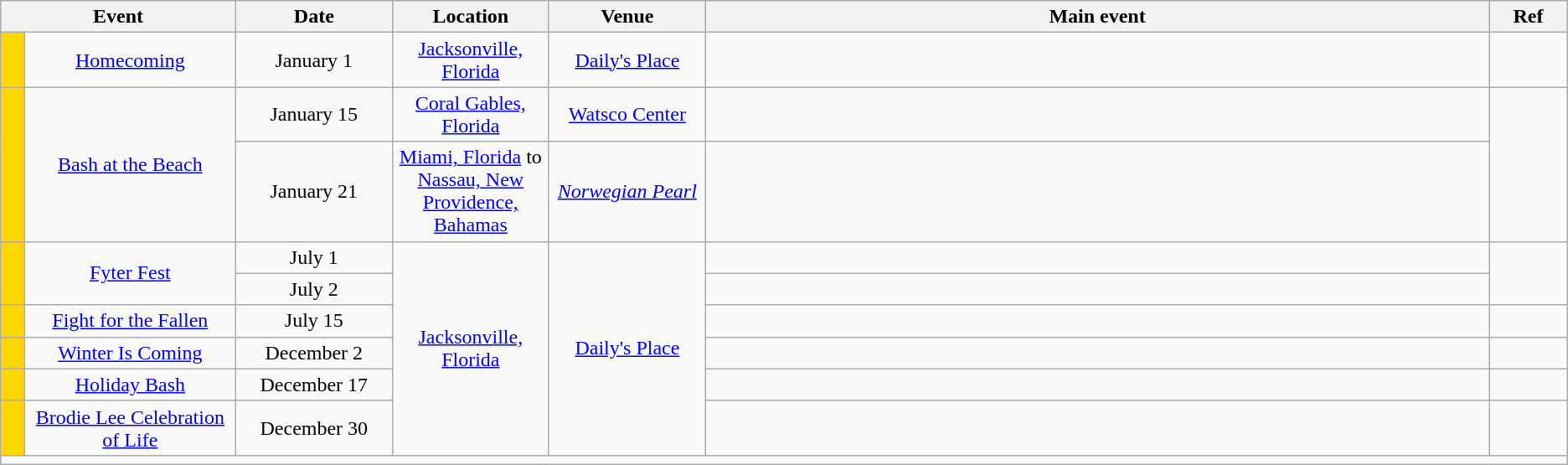<table class="sortable wikitable succession-box" style="font-size:100%; text-align:center">
<tr>
<th colspan="2" scope="col" width="15%">Event</th>
<th scope="col" width="10%">Date</th>
<th scope="col" width="10%">Location</th>
<th scope="col" width="10%">Venue</th>
<th scope="col" width="50%">Main event</th>
<th scope="col" width="5%">Ref</th>
</tr>
<tr>
<td style="width:1em; background: gold"></td>
<td><a href='#'>Homecoming</a></td>
<td>January 1</td>
<td><a href='#'>Jacksonville, Florida</a></td>
<td><a href='#'>Daily's Place</a></td>
<td></td>
<td></td>
</tr>
<tr>
<td rowspan="2" style="background: gold"></td>
<td rowspan="2"><a href='#'>Bash at the Beach</a></td>
<td>January 15</td>
<td><a href='#'>Coral Gables, Florida</a></td>
<td><a href='#'>Watsco Center</a></td>
<td></td>
<td rowspan="2"></td>
</tr>
<tr>
<td>January 21 <br> </td>
<td><a href='#'>Miami, Florida</a> to <a href='#'>Nassau, New Providence, Bahamas</a></td>
<td><em><a href='#'>Norwegian Pearl</a></em></td>
<td></td>
</tr>
<tr>
<td rowspan="2" style="background: gold"></td>
<td rowspan="2"><a href='#'>Fyter Fest</a></td>
<td>July 1</td>
<td rowspan="6"><a href='#'>Jacksonville, Florida</a></td>
<td rowspan="6"><a href='#'>Daily's Place</a></td>
<td></td>
<td rowspan="2"></td>
</tr>
<tr>
<td>July 2 <br> </td>
<td></td>
</tr>
<tr>
<td style="background: gold"></td>
<td><a href='#'>Fight for the Fallen</a></td>
<td>July 15</td>
<td></td>
<td></td>
</tr>
<tr>
<td style="background: gold"></td>
<td><a href='#'>Winter Is Coming</a></td>
<td>December 2</td>
<td></td>
<td></td>
</tr>
<tr>
<td style="background: gold"></td>
<td><a href='#'>Holiday Bash</a></td>
<td>December 17 <br> </td>
<td></td>
<td></td>
</tr>
<tr>
<td style="background: gold"></td>
<td><a href='#'>Brodie Lee Celebration of Life</a></td>
<td>December 30</td>
<td></td>
<td></td>
</tr>
<tr>
<td colspan="7"></td>
</tr>
</table>
